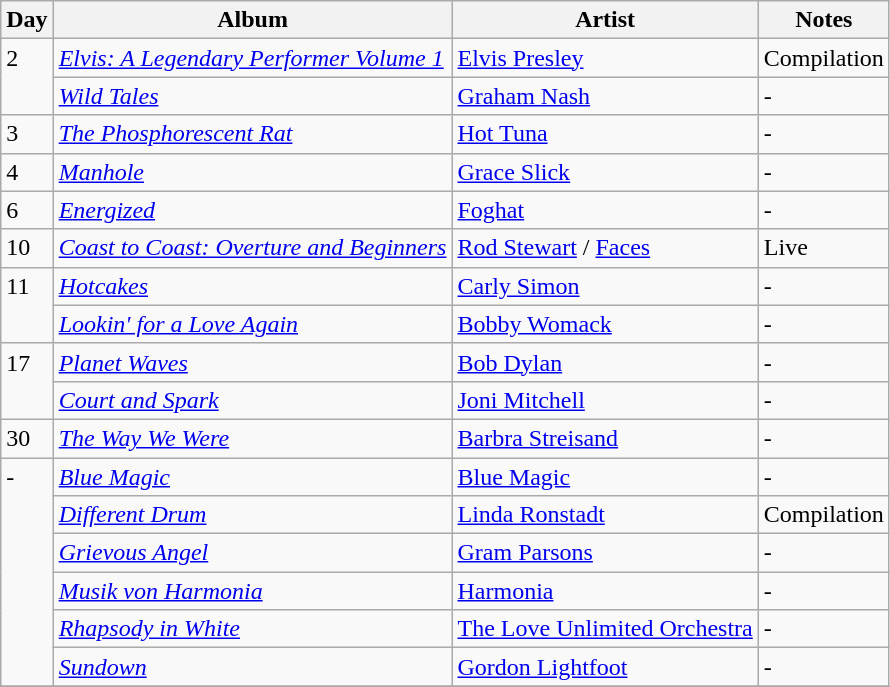<table class="wikitable">
<tr>
<th>Day</th>
<th>Album</th>
<th>Artist</th>
<th>Notes</th>
</tr>
<tr>
<td rowspan="2" valign="top">2</td>
<td><em><a href='#'>Elvis: A Legendary Performer Volume 1</a></em></td>
<td><a href='#'>Elvis Presley</a></td>
<td>Compilation</td>
</tr>
<tr>
<td><em><a href='#'>Wild Tales</a></em></td>
<td><a href='#'>Graham Nash</a></td>
<td>-</td>
</tr>
<tr>
<td rowspan="1" valign="top">3</td>
<td><em><a href='#'>The Phosphorescent Rat</a></em></td>
<td><a href='#'>Hot Tuna</a></td>
<td>-</td>
</tr>
<tr>
<td rowspan="1" valign="top">4</td>
<td><em><a href='#'>Manhole</a></em></td>
<td><a href='#'>Grace Slick</a></td>
<td>-</td>
</tr>
<tr>
<td rowspan="1" valign="top">6</td>
<td><em><a href='#'>Energized</a></em></td>
<td><a href='#'>Foghat</a></td>
<td>-</td>
</tr>
<tr>
<td rowspan="1" valign="top">10</td>
<td><em><a href='#'>Coast to Coast: Overture and Beginners</a></em></td>
<td><a href='#'>Rod Stewart</a> / <a href='#'>Faces</a></td>
<td>Live</td>
</tr>
<tr>
<td rowspan="2" valign="top">11</td>
<td><em><a href='#'>Hotcakes</a></em></td>
<td><a href='#'>Carly Simon</a></td>
<td>-</td>
</tr>
<tr>
<td><em><a href='#'>Lookin' for a Love Again</a></em></td>
<td><a href='#'>Bobby Womack</a></td>
<td>-</td>
</tr>
<tr>
<td rowspan="2" valign="top">17</td>
<td><em><a href='#'>Planet Waves</a></em></td>
<td><a href='#'>Bob Dylan</a></td>
<td>-</td>
</tr>
<tr>
<td><em><a href='#'>Court and Spark</a></em></td>
<td><a href='#'>Joni Mitchell</a></td>
<td>-</td>
</tr>
<tr>
<td rowspan="1" valign="top">30</td>
<td><em><a href='#'>The Way We Were</a></em></td>
<td><a href='#'>Barbra Streisand</a></td>
<td>-</td>
</tr>
<tr>
<td rowspan="6" valign="top">-</td>
<td><em><a href='#'>Blue Magic</a></em></td>
<td><a href='#'>Blue Magic</a></td>
<td>-</td>
</tr>
<tr>
<td><em><a href='#'>Different Drum</a></em></td>
<td><a href='#'>Linda Ronstadt</a></td>
<td>Compilation</td>
</tr>
<tr>
<td><em><a href='#'>Grievous Angel</a></em></td>
<td><a href='#'>Gram Parsons</a></td>
<td>-</td>
</tr>
<tr>
<td><em><a href='#'>Musik von Harmonia</a></em></td>
<td><a href='#'>Harmonia</a></td>
<td>-</td>
</tr>
<tr>
<td><em><a href='#'>Rhapsody in White</a></em></td>
<td><a href='#'>The Love Unlimited Orchestra</a></td>
<td>-</td>
</tr>
<tr>
<td><em><a href='#'>Sundown</a></em></td>
<td><a href='#'>Gordon Lightfoot</a></td>
<td>-</td>
</tr>
<tr>
</tr>
</table>
